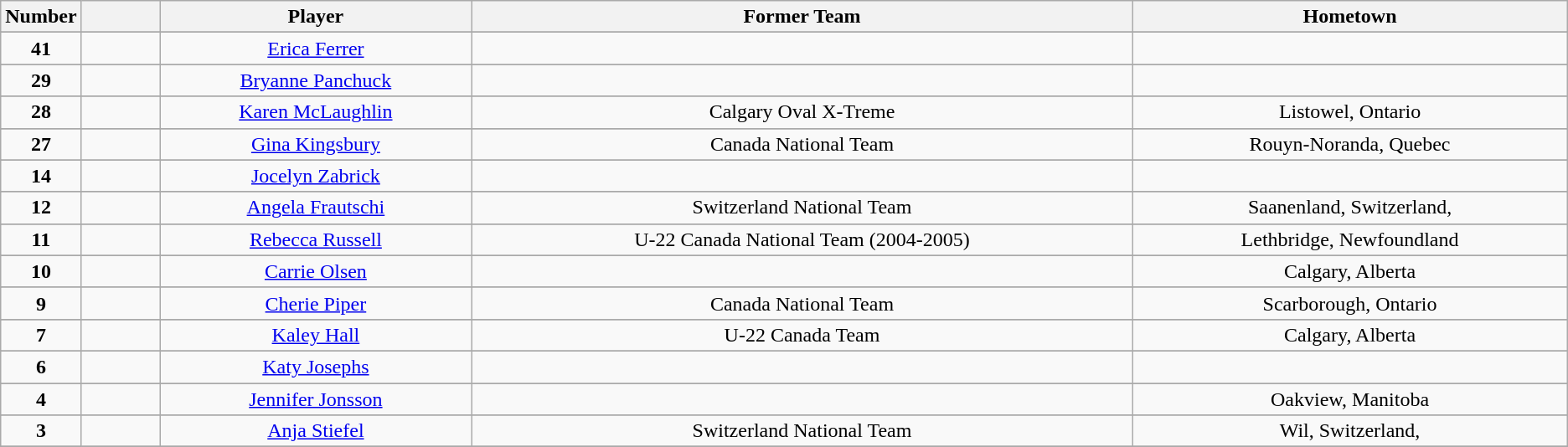<table class="wikitable" style="text-align:center">
<tr>
<th width=5%>Number</th>
<th width=5%></th>
<th !width=10%>Player</th>
<th !width=10%>Former Team</th>
<th !width=10%>Hometown</th>
</tr>
<tr>
</tr>
<tr>
<td><strong>41</strong></td>
<td></td>
<td><a href='#'>Erica Ferrer</a></td>
<td></td>
<td></td>
</tr>
<tr>
</tr>
<tr>
<td><strong>29</strong></td>
<td></td>
<td><a href='#'>Bryanne Panchuck</a></td>
<td></td>
<td></td>
</tr>
<tr>
</tr>
<tr>
<td><strong>28</strong></td>
<td></td>
<td><a href='#'>Karen McLaughlin</a></td>
<td>Calgary Oval X-Treme</td>
<td>Listowel, Ontario</td>
</tr>
<tr>
</tr>
<tr>
<td><strong>27</strong></td>
<td></td>
<td><a href='#'>Gina Kingsbury</a></td>
<td>Canada National Team</td>
<td>Rouyn-Noranda, Quebec</td>
</tr>
<tr>
</tr>
<tr>
<td><strong>14</strong></td>
<td></td>
<td><a href='#'>Jocelyn Zabrick</a></td>
<td></td>
<td></td>
</tr>
<tr>
</tr>
<tr>
<td><strong>12</strong></td>
<td></td>
<td><a href='#'>Angela Frautschi</a></td>
<td>Switzerland National Team</td>
<td>Saanenland, Switzerland,</td>
</tr>
<tr>
</tr>
<tr>
<td><strong>11</strong></td>
<td></td>
<td><a href='#'>Rebecca Russell</a></td>
<td>U-22 Canada National Team (2004-2005)</td>
<td>Lethbridge, Newfoundland</td>
</tr>
<tr>
</tr>
<tr>
<td><strong>10</strong></td>
<td></td>
<td><a href='#'>Carrie Olsen</a></td>
<td></td>
<td>Calgary, Alberta</td>
</tr>
<tr>
</tr>
<tr>
<td><strong>9</strong></td>
<td></td>
<td><a href='#'>Cherie Piper</a></td>
<td>Canada National Team</td>
<td>Scarborough, Ontario</td>
</tr>
<tr>
</tr>
<tr>
<td><strong>7</strong></td>
<td></td>
<td><a href='#'>Kaley Hall</a></td>
<td>U-22 Canada Team</td>
<td>Calgary, Alberta</td>
</tr>
<tr>
</tr>
<tr>
<td><strong>6</strong></td>
<td></td>
<td><a href='#'>Katy Josephs</a></td>
<td></td>
<td></td>
</tr>
<tr>
</tr>
<tr>
<td><strong>4</strong></td>
<td></td>
<td><a href='#'>Jennifer Jonsson</a></td>
<td></td>
<td>Oakview, Manitoba</td>
</tr>
<tr>
</tr>
<tr>
<td><strong>3</strong></td>
<td></td>
<td><a href='#'>Anja Stiefel</a></td>
<td>Switzerland National Team</td>
<td>Wil, Switzerland,</td>
</tr>
<tr>
</tr>
</table>
